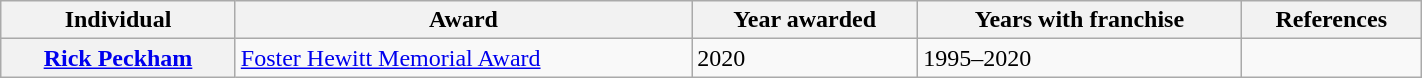<table class="wikitable sortable" width="75%">
<tr>
<th scope="col">Individual</th>
<th scope="col">Award</th>
<th scope="col">Year awarded</th>
<th scope="col">Years with franchise</th>
<th scope="col" class="unsortable">References</th>
</tr>
<tr>
<th scope="row"><a href='#'>Rick Peckham</a></th>
<td><a href='#'>Foster Hewitt Memorial Award</a></td>
<td>2020</td>
<td>1995–2020</td>
<td></td>
</tr>
</table>
